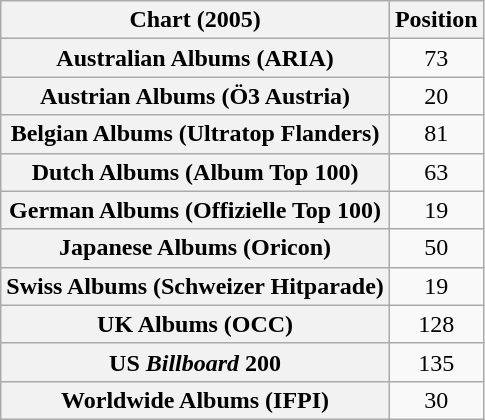<table class="wikitable sortable plainrowheaders" style="text-align:center">
<tr>
<th scope="col">Chart (2005)</th>
<th scope="col">Position</th>
</tr>
<tr>
<th scope="row">Australian Albums (ARIA)</th>
<td>73</td>
</tr>
<tr>
<th scope="row">Austrian Albums (Ö3 Austria)</th>
<td>20</td>
</tr>
<tr>
<th scope="row">Belgian Albums (Ultratop Flanders)</th>
<td>81</td>
</tr>
<tr>
<th scope="row">Dutch Albums (Album Top 100)</th>
<td>63</td>
</tr>
<tr>
<th scope="row">German Albums (Offizielle Top 100)</th>
<td>19</td>
</tr>
<tr>
<th scope="row">Japanese Albums (Oricon)</th>
<td>50</td>
</tr>
<tr>
<th scope="row">Swiss Albums (Schweizer Hitparade)</th>
<td>19</td>
</tr>
<tr>
<th scope="row">UK Albums (OCC)</th>
<td>128</td>
</tr>
<tr>
<th scope="row">US <em>Billboard</em> 200</th>
<td>135</td>
</tr>
<tr>
<th scope="row">Worldwide Albums (IFPI)</th>
<td>30</td>
</tr>
</table>
